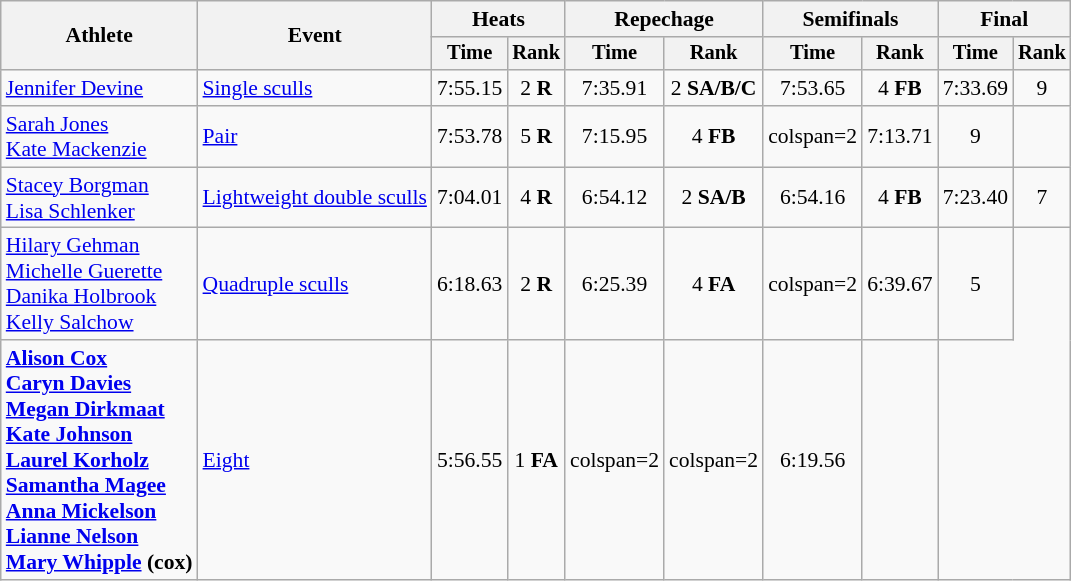<table class=wikitable style=font-size:90%;text-align:center>
<tr>
<th rowspan=2>Athlete</th>
<th rowspan=2>Event</th>
<th colspan=2>Heats</th>
<th colspan=2>Repechage</th>
<th colspan=2>Semifinals</th>
<th colspan=2>Final</th>
</tr>
<tr style=font-size:95%>
<th>Time</th>
<th>Rank</th>
<th>Time</th>
<th>Rank</th>
<th>Time</th>
<th>Rank</th>
<th>Time</th>
<th>Rank</th>
</tr>
<tr>
<td align=left><a href='#'>Jennifer Devine</a></td>
<td align=left><a href='#'>Single sculls</a></td>
<td>7:55.15</td>
<td>2 <strong>R</strong></td>
<td>7:35.91</td>
<td>2 <strong>SA/B/C</strong></td>
<td>7:53.65</td>
<td>4 <strong>FB</strong></td>
<td>7:33.69</td>
<td>9</td>
</tr>
<tr>
<td align=left><a href='#'>Sarah Jones</a><br><a href='#'>Kate Mackenzie</a></td>
<td align=left><a href='#'>Pair</a></td>
<td>7:53.78</td>
<td>5 <strong>R</strong></td>
<td>7:15.95</td>
<td>4 <strong>FB</strong></td>
<td>colspan=2 </td>
<td>7:13.71</td>
<td>9</td>
</tr>
<tr>
<td align=left><a href='#'>Stacey Borgman</a><br><a href='#'>Lisa Schlenker</a></td>
<td align=left><a href='#'>Lightweight double sculls</a></td>
<td>7:04.01</td>
<td>4 <strong>R</strong></td>
<td>6:54.12</td>
<td>2 <strong>SA/B</strong></td>
<td>6:54.16</td>
<td>4 <strong>FB</strong></td>
<td>7:23.40</td>
<td>7</td>
</tr>
<tr>
<td align=left><a href='#'>Hilary Gehman</a><br><a href='#'>Michelle Guerette</a><br><a href='#'>Danika Holbrook</a><br><a href='#'>Kelly Salchow</a></td>
<td align=left><a href='#'>Quadruple sculls</a></td>
<td>6:18.63</td>
<td>2 <strong>R</strong></td>
<td>6:25.39</td>
<td>4 <strong>FA</strong></td>
<td>colspan=2 </td>
<td>6:39.67</td>
<td>5</td>
</tr>
<tr>
<td align=left><strong><a href='#'>Alison Cox</a><br><a href='#'>Caryn Davies</a><br><a href='#'>Megan Dirkmaat</a><br><a href='#'>Kate Johnson</a><br><a href='#'>Laurel Korholz</a><br><a href='#'>Samantha Magee</a><br><a href='#'>Anna Mickelson</a><br><a href='#'>Lianne Nelson</a><br><a href='#'>Mary Whipple</a> (cox)</strong></td>
<td align=left><a href='#'>Eight</a></td>
<td>5:56.55 </td>
<td>1 <strong>FA</strong></td>
<td>colspan=2 </td>
<td>colspan=2 </td>
<td>6:19.56</td>
<td></td>
</tr>
</table>
